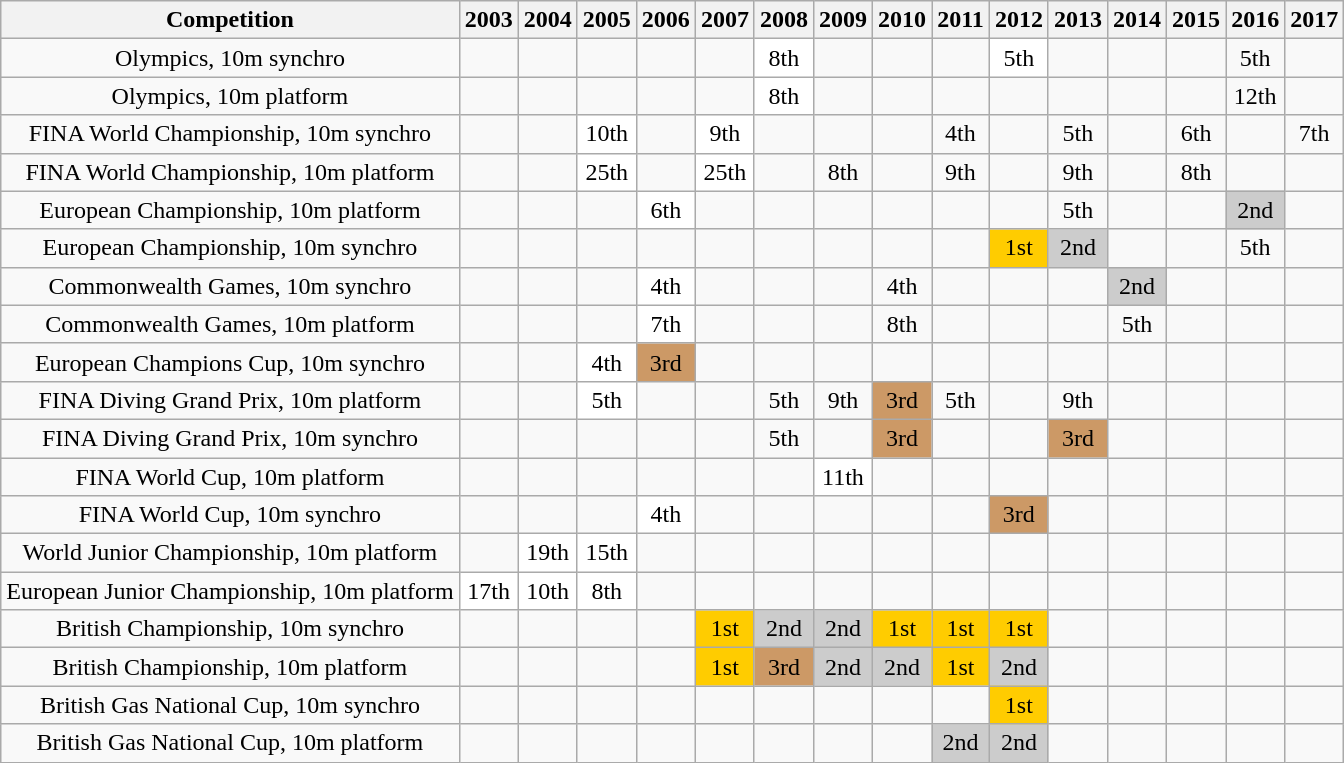<table class="wikitable" style="text-align:center;">
<tr>
<th>Competition</th>
<th>2003</th>
<th>2004</th>
<th>2005</th>
<th>2006</th>
<th>2007</th>
<th>2008</th>
<th>2009</th>
<th>2010</th>
<th>2011</th>
<th>2012</th>
<th>2013</th>
<th>2014</th>
<th>2015</th>
<th>2016</th>
<th>2017</th>
</tr>
<tr>
<td>Olympics, 10m synchro</td>
<td></td>
<td></td>
<td></td>
<td></td>
<td></td>
<td style="background:white;">8th</td>
<td></td>
<td></td>
<td></td>
<td style="background:white;">5th</td>
<td></td>
<td></td>
<td></td>
<td>5th</td>
<td></td>
</tr>
<tr>
<td>Olympics, 10m platform</td>
<td></td>
<td></td>
<td></td>
<td></td>
<td></td>
<td style="background:white;">8th</td>
<td></td>
<td></td>
<td></td>
<td></td>
<td></td>
<td></td>
<td></td>
<td>12th</td>
<td></td>
</tr>
<tr>
<td>FINA World Championship, 10m synchro</td>
<td></td>
<td></td>
<td style="background:white;">10th</td>
<td></td>
<td style="background:white;">9th</td>
<td></td>
<td></td>
<td></td>
<td>4th</td>
<td></td>
<td>5th</td>
<td></td>
<td>6th</td>
<td></td>
<td>7th</td>
</tr>
<tr>
<td>FINA World Championship, 10m platform</td>
<td></td>
<td></td>
<td style="background:white;">25th</td>
<td></td>
<td style="background:white;">25th</td>
<td 8th></td>
<td>8th</td>
<td></td>
<td>9th</td>
<td></td>
<td>9th</td>
<td></td>
<td>8th</td>
<td></td>
<td></td>
</tr>
<tr>
<td>European Championship, 10m platform</td>
<td></td>
<td></td>
<td></td>
<td style="background:white;">6th</td>
<td></td>
<td></td>
<td></td>
<td></td>
<td></td>
<td></td>
<td>5th</td>
<td></td>
<td></td>
<td style="background:#ccc;">2nd</td>
<td></td>
</tr>
<tr>
<td>European Championship, 10m synchro</td>
<td></td>
<td></td>
<td></td>
<td></td>
<td></td>
<td></td>
<td></td>
<td></td>
<td></td>
<td style="background:#fc0;">1st</td>
<td style="background:#ccc;">2nd</td>
<td></td>
<td></td>
<td>5th</td>
<td></td>
</tr>
<tr>
<td>Commonwealth Games, 10m synchro</td>
<td></td>
<td></td>
<td></td>
<td style="background:white;">4th</td>
<td></td>
<td></td>
<td></td>
<td>4th</td>
<td></td>
<td></td>
<td></td>
<td style="background:#ccc;">2nd</td>
<td></td>
<td></td>
<td></td>
</tr>
<tr>
<td>Commonwealth Games, 10m platform</td>
<td></td>
<td></td>
<td></td>
<td style="background:white;">7th</td>
<td></td>
<td></td>
<td></td>
<td>8th</td>
<td></td>
<td></td>
<td></td>
<td>5th</td>
<td></td>
<td></td>
<td></td>
</tr>
<tr>
<td>European Champions Cup, 10m synchro</td>
<td></td>
<td></td>
<td style="background:white;">4th</td>
<td style="background:#c96;">3rd</td>
<td></td>
<td></td>
<td></td>
<td></td>
<td></td>
<td></td>
<td></td>
<td></td>
<td></td>
<td></td>
<td></td>
</tr>
<tr>
<td>FINA Diving Grand Prix, 10m platform</td>
<td></td>
<td></td>
<td style="background:white;">5th</td>
<td></td>
<td></td>
<td>5th</td>
<td>9th</td>
<td style="background:#c96;">3rd</td>
<td>5th</td>
<td></td>
<td>9th</td>
<td></td>
<td></td>
<td></td>
<td></td>
</tr>
<tr>
<td>FINA Diving Grand Prix, 10m synchro</td>
<td></td>
<td></td>
<td></td>
<td></td>
<td></td>
<td>5th</td>
<td></td>
<td style="background:#c96;">3rd</td>
<td></td>
<td></td>
<td style="background:#c96;">3rd</td>
<td></td>
<td></td>
<td></td>
</tr>
<tr>
<td>FINA World Cup, 10m platform</td>
<td></td>
<td></td>
<td></td>
<td></td>
<td></td>
<td></td>
<td style="background:white;">11th</td>
<td></td>
<td></td>
<td></td>
<td></td>
<td></td>
<td></td>
<td></td>
<td></td>
</tr>
<tr>
<td>FINA World Cup, 10m synchro</td>
<td></td>
<td></td>
<td></td>
<td style="background:white;">4th</td>
<td></td>
<td></td>
<td></td>
<td></td>
<td></td>
<td style="background:#c96;">3rd</td>
<td></td>
<td></td>
<td></td>
<td></td>
<td></td>
</tr>
<tr>
<td>World Junior Championship, 10m platform</td>
<td></td>
<td style="background:white;">19th</td>
<td style="background:white;">15th</td>
<td></td>
<td></td>
<td></td>
<td></td>
<td></td>
<td></td>
<td></td>
<td></td>
<td></td>
<td></td>
<td></td>
<td></td>
</tr>
<tr>
<td>European Junior Championship, 10m platform</td>
<td style="background:white;">17th</td>
<td style="background:white;">10th</td>
<td style="background:white;">8th</td>
<td></td>
<td></td>
<td></td>
<td></td>
<td></td>
<td></td>
<td></td>
<td></td>
<td></td>
<td></td>
<td></td>
<td></td>
</tr>
<tr>
<td>British Championship, 10m synchro</td>
<td></td>
<td></td>
<td></td>
<td></td>
<td style="background:#fc0;">1st</td>
<td style="background:#ccc;">2nd</td>
<td style="background:#ccc;">2nd</td>
<td style="background:#fc0;">1st</td>
<td style="background:#fc0;">1st</td>
<td style="background:#fc0;">1st</td>
<td></td>
<td></td>
<td></td>
<td></td>
<td></td>
</tr>
<tr>
<td>British Championship, 10m platform</td>
<td></td>
<td></td>
<td></td>
<td></td>
<td style="background:#fc0;">1st</td>
<td style="background:#c96;">3rd</td>
<td style="background:#ccc;" silver>2nd</td>
<td style="background:#ccc;">2nd</td>
<td style="background:#fc0;">1st</td>
<td style="background:#ccc;">2nd</td>
<td></td>
<td></td>
<td></td>
<td></td>
<td></td>
</tr>
<tr>
<td>British Gas National Cup, 10m synchro</td>
<td></td>
<td></td>
<td></td>
<td></td>
<td></td>
<td></td>
<td></td>
<td></td>
<td></td>
<td style="background:#fc0;">1st</td>
<td></td>
<td></td>
<td></td>
<td></td>
<td></td>
</tr>
<tr>
<td>British Gas National Cup, 10m platform</td>
<td></td>
<td></td>
<td></td>
<td></td>
<td></td>
<td></td>
<td></td>
<td></td>
<td style="background:#ccc;" silver>2nd</td>
<td style="background:#ccc;" silver>2nd</td>
<td></td>
<td></td>
<td></td>
<td></td>
<td></td>
</tr>
</table>
